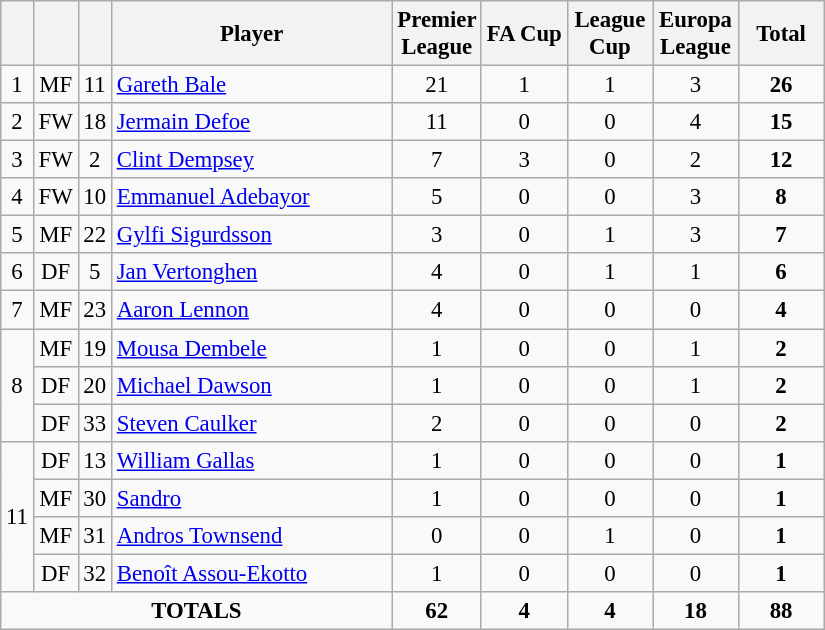<table class="wikitable sortable" style="font-size: 95%; text-align: center;">
<tr>
<th width=10></th>
<th width=10></th>
<th width=10></th>
<th width=180>Player</th>
<th width=50>Premier League</th>
<th width=50>FA Cup</th>
<th width=50>League Cup</th>
<th width=50>Europa League</th>
<th width=50>Total</th>
</tr>
<tr>
<td>1</td>
<td>MF</td>
<td>11</td>
<td align=left> <a href='#'>Gareth Bale</a></td>
<td>21</td>
<td>1</td>
<td>1</td>
<td>3</td>
<td><strong>26</strong></td>
</tr>
<tr>
<td>2</td>
<td>FW</td>
<td>18</td>
<td align=left> <a href='#'>Jermain Defoe</a></td>
<td>11</td>
<td>0</td>
<td>0</td>
<td>4</td>
<td><strong>15</strong></td>
</tr>
<tr>
<td>3</td>
<td>FW</td>
<td>2</td>
<td align="left"> <a href='#'>Clint Dempsey</a></td>
<td>7</td>
<td>3</td>
<td>0</td>
<td>2</td>
<td><strong>12</strong></td>
</tr>
<tr>
<td>4</td>
<td>FW</td>
<td>10</td>
<td align="left"> <a href='#'>Emmanuel Adebayor</a></td>
<td>5</td>
<td>0</td>
<td>0</td>
<td>3</td>
<td><strong>8</strong></td>
</tr>
<tr>
<td>5</td>
<td>MF</td>
<td>22</td>
<td align="left"> <a href='#'>Gylfi Sigurdsson</a></td>
<td>3</td>
<td>0</td>
<td>1</td>
<td>3</td>
<td><strong>7</strong></td>
</tr>
<tr>
<td>6</td>
<td>DF</td>
<td>5</td>
<td align="left"> <a href='#'>Jan Vertonghen</a></td>
<td>4</td>
<td>0</td>
<td>1</td>
<td>1</td>
<td><strong>6</strong></td>
</tr>
<tr>
<td>7</td>
<td>MF</td>
<td>23</td>
<td align="left"> <a href='#'>Aaron Lennon</a></td>
<td>4</td>
<td>0</td>
<td>0</td>
<td>0</td>
<td><strong>4</strong></td>
</tr>
<tr>
<td rowspan="3">8</td>
<td>MF</td>
<td>19</td>
<td align="left"> <a href='#'>Mousa Dembele</a></td>
<td>1</td>
<td>0</td>
<td>0</td>
<td>1</td>
<td><strong>2</strong></td>
</tr>
<tr>
<td>DF</td>
<td>20</td>
<td align="left"> <a href='#'>Michael Dawson</a></td>
<td>1</td>
<td>0</td>
<td>0</td>
<td>1</td>
<td><strong>2</strong></td>
</tr>
<tr>
<td>DF</td>
<td>33</td>
<td align="left"> <a href='#'>Steven Caulker</a></td>
<td>2</td>
<td>0</td>
<td>0</td>
<td>0</td>
<td><strong>2</strong></td>
</tr>
<tr>
<td rowspan="4">11</td>
<td>DF</td>
<td>13</td>
<td align="left"> <a href='#'>William Gallas</a></td>
<td>1</td>
<td>0</td>
<td>0</td>
<td>0</td>
<td><strong>1</strong></td>
</tr>
<tr>
<td>MF</td>
<td>30</td>
<td align="left"> <a href='#'>Sandro</a></td>
<td>1</td>
<td>0</td>
<td>0</td>
<td>0</td>
<td><strong>1</strong></td>
</tr>
<tr>
<td>MF</td>
<td>31</td>
<td align="left"> <a href='#'>Andros Townsend</a></td>
<td>0</td>
<td>0</td>
<td>1</td>
<td>0</td>
<td><strong>1</strong></td>
</tr>
<tr>
<td>DF</td>
<td>32</td>
<td align="left"> <a href='#'>Benoît Assou-Ekotto</a></td>
<td>1</td>
<td>0</td>
<td>0</td>
<td>0</td>
<td><strong>1</strong></td>
</tr>
<tr>
<td colspan="4"><strong>TOTALS</strong></td>
<td><strong>62</strong></td>
<td><strong>4</strong></td>
<td><strong>4</strong></td>
<td><strong>18</strong></td>
<td><strong>88</strong></td>
</tr>
</table>
